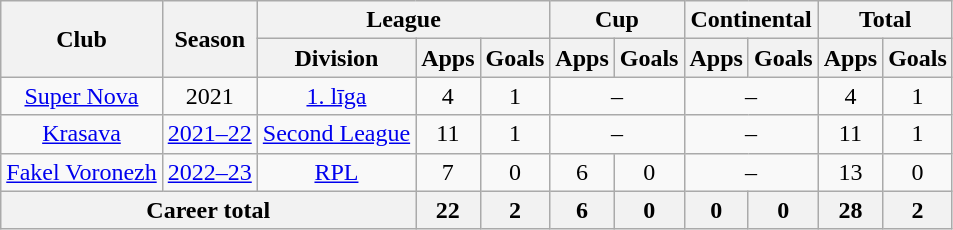<table class="wikitable" style="text-align: center;">
<tr>
<th rowspan=2>Club</th>
<th rowspan=2>Season</th>
<th colspan=3>League</th>
<th colspan=2>Cup</th>
<th colspan=2>Continental</th>
<th colspan=2>Total</th>
</tr>
<tr>
<th>Division</th>
<th>Apps</th>
<th>Goals</th>
<th>Apps</th>
<th>Goals</th>
<th>Apps</th>
<th>Goals</th>
<th>Apps</th>
<th>Goals</th>
</tr>
<tr>
<td><a href='#'>Super Nova</a></td>
<td>2021</td>
<td><a href='#'>1. līga</a></td>
<td>4</td>
<td>1</td>
<td colspan=2>–</td>
<td colspan=2>–</td>
<td>4</td>
<td>1</td>
</tr>
<tr>
<td><a href='#'>Krasava</a></td>
<td><a href='#'>2021–22</a></td>
<td><a href='#'>Second League</a></td>
<td>11</td>
<td>1</td>
<td colspan=2>–</td>
<td colspan=2>–</td>
<td>11</td>
<td>1</td>
</tr>
<tr>
<td><a href='#'>Fakel Voronezh</a></td>
<td><a href='#'>2022–23</a></td>
<td><a href='#'>RPL</a></td>
<td>7</td>
<td>0</td>
<td>6</td>
<td>0</td>
<td colspan=2>–</td>
<td>13</td>
<td>0</td>
</tr>
<tr>
<th colspan=3>Career total</th>
<th>22</th>
<th>2</th>
<th>6</th>
<th>0</th>
<th>0</th>
<th>0</th>
<th>28</th>
<th>2</th>
</tr>
</table>
